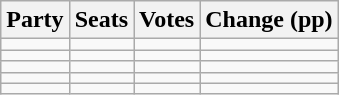<table class="wikitable" style="text-align:right;">
<tr>
<th>Party</th>
<th>Seats</th>
<th>Votes</th>
<th colspan="3">Change (pp)</th>
</tr>
<tr>
<td style="text-align:left;"></td>
<td></td>
<td></td>
<td></td>
</tr>
<tr>
<td style="text-align:left;"></td>
<td></td>
<td></td>
<td></td>
</tr>
<tr>
<td style="text-align:left;"></td>
<td></td>
<td></td>
<td></td>
</tr>
<tr>
<td style="text-align:left;"></td>
<td></td>
<td></td>
<td></td>
</tr>
<tr>
<td style="text-align:left;"></td>
<td></td>
<td></td>
<td></td>
</tr>
</table>
